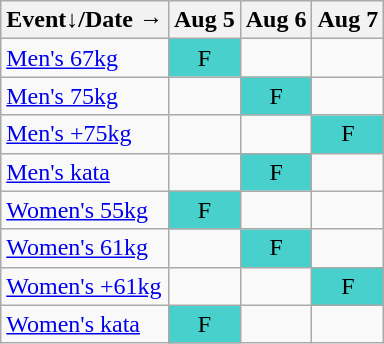<table class="wikitable olympic-schedule Karate">
<tr>
<th>Event↓/Date →</th>
<th>Aug 5</th>
<th>Aug 6</th>
<th>Aug 7</th>
</tr>
<tr>
<td class="event"><a href='#'>Men's 67kg</a></td>
<td bgcolor="#48D1CC" align=center class="finals">F</td>
<td></td>
<td></td>
</tr>
<tr>
<td class="event"><a href='#'>Men's 75kg</a></td>
<td></td>
<td bgcolor="#48D1CC" align=center class="finals">F</td>
<td></td>
</tr>
<tr>
<td class="event"><a href='#'>Men's +75kg</a></td>
<td></td>
<td></td>
<td bgcolor="#48D1CC" align=center class="finals">F</td>
</tr>
<tr>
<td class="event"><a href='#'>Men's kata</a></td>
<td></td>
<td bgcolor="#48D1CC" align=center class="finals">F</td>
<td></td>
</tr>
<tr>
<td class="event"><a href='#'>Women's 55kg</a></td>
<td bgcolor="#48D1CC" align=center class="finals">F</td>
<td></td>
<td></td>
</tr>
<tr>
<td class="event"><a href='#'>Women's 61kg</a></td>
<td></td>
<td bgcolor="#48D1CC" align=center class="finals">F</td>
<td></td>
</tr>
<tr>
<td class="event"><a href='#'>Women's +61kg</a></td>
<td></td>
<td></td>
<td bgcolor="#48D1CC" align=center class="finals">F</td>
</tr>
<tr>
<td class="event"><a href='#'>Women's kata</a></td>
<td bgcolor="#48D1CC" align=center class="finals">F</td>
<td></td>
<td></td>
</tr>
</table>
